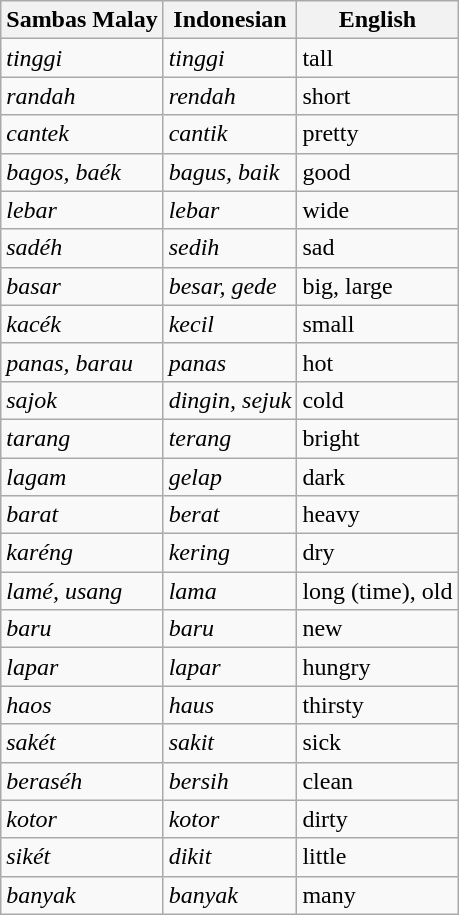<table class="wikitable">
<tr>
<th>Sambas Malay</th>
<th>Indonesian</th>
<th>English</th>
</tr>
<tr>
<td><em>tinggi</em></td>
<td><em>tinggi</em></td>
<td>tall</td>
</tr>
<tr>
<td><em>randah</em></td>
<td><em>rendah</em></td>
<td>short</td>
</tr>
<tr>
<td><em>cantek</em></td>
<td><em>cantik</em></td>
<td>pretty</td>
</tr>
<tr>
<td><em>bagos, baék</em></td>
<td><em>bagus, baik</em></td>
<td>good</td>
</tr>
<tr>
<td><em>lebar</em></td>
<td><em>lebar</em></td>
<td>wide</td>
</tr>
<tr>
<td><em>sadéh</em></td>
<td><em>sedih</em></td>
<td>sad</td>
</tr>
<tr>
<td><em>basar</em></td>
<td><em>besar, gede</em></td>
<td>big, large</td>
</tr>
<tr>
<td><em>kacék</em></td>
<td><em>kecil</em></td>
<td>small</td>
</tr>
<tr>
<td><em>panas, barau</em></td>
<td><em>panas</em></td>
<td>hot</td>
</tr>
<tr>
<td><em>sajok</em></td>
<td><em>dingin, sejuk</em></td>
<td>cold</td>
</tr>
<tr>
<td><em>tarang</em></td>
<td><em>terang</em></td>
<td>bright</td>
</tr>
<tr>
<td><em>lagam</em></td>
<td><em>gelap</em></td>
<td>dark</td>
</tr>
<tr>
<td><em>barat</em></td>
<td><em>berat</em></td>
<td>heavy</td>
</tr>
<tr>
<td><em>karéng</em></td>
<td><em>kering</em></td>
<td>dry</td>
</tr>
<tr>
<td><em>lamé, usang</em></td>
<td><em>lama</em></td>
<td>long (time), old</td>
</tr>
<tr>
<td><em>baru</em></td>
<td><em>baru</em></td>
<td>new</td>
</tr>
<tr>
<td><em>lapar</em></td>
<td><em>lapar</em></td>
<td>hungry</td>
</tr>
<tr>
<td><em>haos</em></td>
<td><em>haus</em></td>
<td>thirsty</td>
</tr>
<tr>
<td><em>sakét</em></td>
<td><em>sakit</em></td>
<td>sick</td>
</tr>
<tr>
<td><em>beraséh</em></td>
<td><em>bersih</em></td>
<td>clean</td>
</tr>
<tr>
<td><em>kotor</em></td>
<td><em>kotor</em></td>
<td>dirty</td>
</tr>
<tr>
<td><em>sikét</em></td>
<td><em>dikit</em></td>
<td>little</td>
</tr>
<tr>
<td><em>banyak</em></td>
<td><em>banyak</em></td>
<td>many</td>
</tr>
</table>
